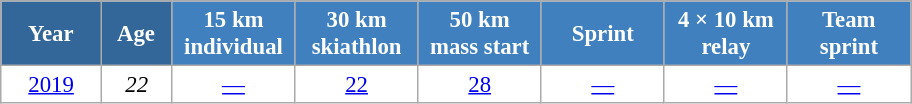<table class="wikitable" style="font-size:95%; text-align:center; border:grey solid 1px; border-collapse:collapse; background:#ffffff;">
<tr>
<th style="background-color:#369; color:white; width:60px;"> Year </th>
<th style="background-color:#369; color:white; width:40px;"> Age </th>
<th style="background-color:#4180be; color:white; width:75px;"> 15 km <br> individual </th>
<th style="background-color:#4180be; color:white; width:75px;"> 30 km <br> skiathlon </th>
<th style="background-color:#4180be; color:white; width:75px;"> 50 km <br> mass start </th>
<th style="background-color:#4180be; color:white; width:75px;"> Sprint </th>
<th style="background-color:#4180be; color:white; width:75px;"> 4 × 10 km <br> relay </th>
<th style="background-color:#4180be; color:white; width:75px;"> Team <br> sprint </th>
</tr>
<tr>
<td><a href='#'>2019</a></td>
<td><em>22</em></td>
<td><a href='#'>—</a></td>
<td><a href='#'>22</a></td>
<td><a href='#'>28</a></td>
<td><a href='#'>—</a></td>
<td><a href='#'>—</a></td>
<td><a href='#'>—</a></td>
</tr>
</table>
